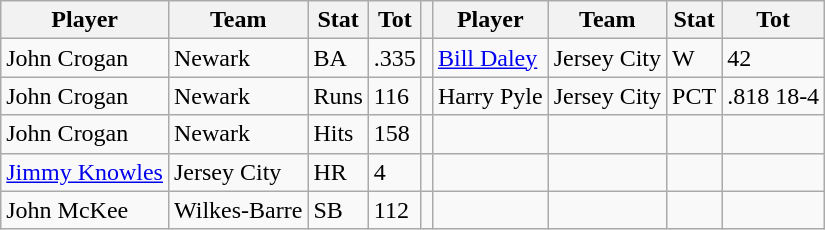<table class="wikitable">
<tr>
<th>Player</th>
<th>Team</th>
<th>Stat</th>
<th>Tot</th>
<th></th>
<th>Player</th>
<th>Team</th>
<th>Stat</th>
<th>Tot</th>
</tr>
<tr>
<td>John Crogan</td>
<td>Newark</td>
<td>BA</td>
<td>.335</td>
<td></td>
<td><a href='#'>Bill Daley</a></td>
<td>Jersey City</td>
<td>W</td>
<td>42</td>
</tr>
<tr>
<td>John Crogan</td>
<td>Newark</td>
<td>Runs</td>
<td>116</td>
<td></td>
<td>Harry Pyle</td>
<td>Jersey City</td>
<td>PCT</td>
<td>.818 18-4</td>
</tr>
<tr>
<td>John Crogan</td>
<td>Newark</td>
<td>Hits</td>
<td>158</td>
<td></td>
<td></td>
<td></td>
<td></td>
<td></td>
</tr>
<tr>
<td><a href='#'>Jimmy Knowles</a></td>
<td>Jersey City</td>
<td>HR</td>
<td>4</td>
<td></td>
<td></td>
<td></td>
<td></td>
<td></td>
</tr>
<tr>
<td>John McKee</td>
<td>Wilkes-Barre</td>
<td>SB</td>
<td>112</td>
<td></td>
<td></td>
<td></td>
<td></td>
<td></td>
</tr>
</table>
